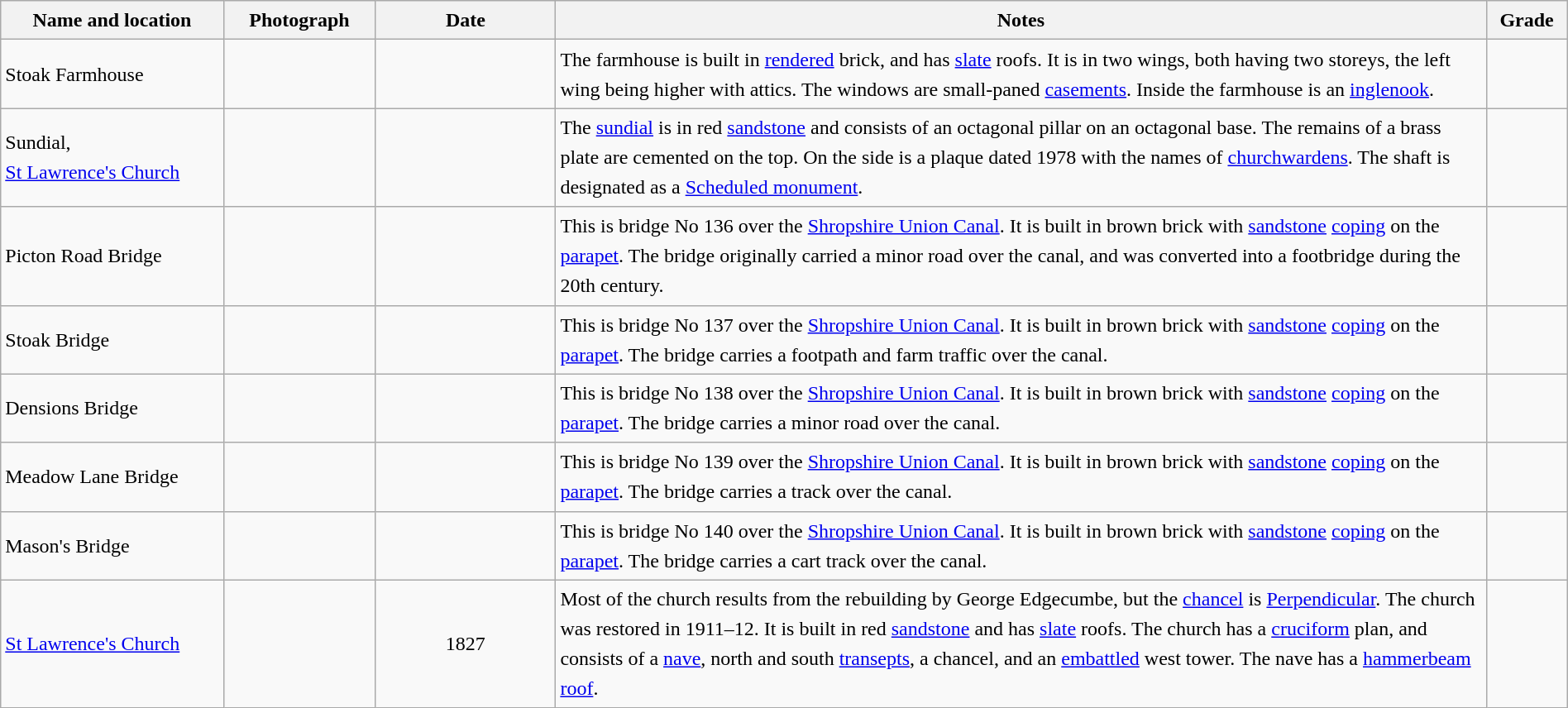<table class="wikitable sortable plainrowheaders" style="width:100%;border:0px;text-align:left;line-height:150%;">
<tr>
<th scope="col"  style="width:150px">Name and location</th>
<th scope="col"  style="width:100px" class="unsortable">Photograph</th>
<th scope="col"  style="width:120px">Date</th>
<th scope="col"  style="width:650px" class="unsortable">Notes</th>
<th scope="col"  style="width:50px">Grade</th>
</tr>
<tr>
<td>Stoak Farmhouse<br><small></small></td>
<td></td>
<td align="center"></td>
<td>The farmhouse is built in <a href='#'>rendered</a> brick, and has <a href='#'>slate</a> roofs.  It is in two wings, both having two storeys, the left wing being higher with attics.  The windows are small-paned <a href='#'>casements</a>.  Inside the farmhouse is an <a href='#'>inglenook</a>.</td>
<td align="center" ></td>
</tr>
<tr>
<td>Sundial,<br><a href='#'>St Lawrence's Church</a><br><small></small></td>
<td></td>
<td align="center"></td>
<td>The <a href='#'>sundial</a> is in red <a href='#'>sandstone</a> and consists of an octagonal pillar on an octagonal base.  The remains of a brass plate are cemented on the top.  On the side is a plaque dated 1978 with the names of <a href='#'>churchwardens</a>.  The shaft is designated as a <a href='#'>Scheduled monument</a>.</td>
<td align="center" ></td>
</tr>
<tr>
<td>Picton Road Bridge<br><small></small></td>
<td></td>
<td align="center"></td>
<td>This is bridge No 136 over the <a href='#'>Shropshire Union Canal</a>.  It is built in brown brick with <a href='#'>sandstone</a> <a href='#'>coping</a> on the <a href='#'>parapet</a>.  The bridge originally carried a minor road over the canal, and was converted into a footbridge during the 20th century.</td>
<td align="center" ></td>
</tr>
<tr>
<td>Stoak Bridge<br><small></small></td>
<td></td>
<td align="center"></td>
<td>This is bridge No 137 over the <a href='#'>Shropshire Union Canal</a>.  It is built in brown brick with <a href='#'>sandstone</a> <a href='#'>coping</a> on the <a href='#'>parapet</a>.  The bridge carries a footpath and farm traffic over the canal.</td>
<td align="center" ></td>
</tr>
<tr>
<td>Densions Bridge<br><small></small></td>
<td></td>
<td align="center"></td>
<td>This is bridge No 138 over the <a href='#'>Shropshire Union Canal</a>.  It is built in brown brick with <a href='#'>sandstone</a> <a href='#'>coping</a> on the <a href='#'>parapet</a>.  The bridge carries a minor road over the canal.</td>
<td align="center" ></td>
</tr>
<tr>
<td>Meadow Lane Bridge<br><small></small></td>
<td></td>
<td align="center"></td>
<td>This is bridge No 139 over the <a href='#'>Shropshire Union Canal</a>.  It is built in brown brick with <a href='#'>sandstone</a> <a href='#'>coping</a> on the <a href='#'>parapet</a>.  The bridge carries a track over the canal.</td>
<td align="center" ></td>
</tr>
<tr>
<td>Mason's Bridge<br><small></small></td>
<td></td>
<td align="center"></td>
<td>This is bridge No 140 over the <a href='#'>Shropshire Union Canal</a>.  It is built in brown brick with <a href='#'>sandstone</a> <a href='#'>coping</a> on the <a href='#'>parapet</a>.  The bridge carries a cart track over the canal.</td>
<td align="center" ></td>
</tr>
<tr>
<td><a href='#'>St Lawrence's Church</a><br><small></small></td>
<td></td>
<td align="center">1827</td>
<td>Most of the church results from the rebuilding by George Edgecumbe, but the <a href='#'>chancel</a> is <a href='#'>Perpendicular</a>.  The church was restored in 1911–12.  It is built in red <a href='#'>sandstone</a> and has <a href='#'>slate</a> roofs.  The church has a <a href='#'>cruciform</a> plan, and consists of a <a href='#'>nave</a>, north and south <a href='#'>transepts</a>, a chancel, and an <a href='#'>embattled</a> west tower.  The nave has a <a href='#'>hammerbeam roof</a>.</td>
<td align="center" ></td>
</tr>
<tr>
</tr>
</table>
